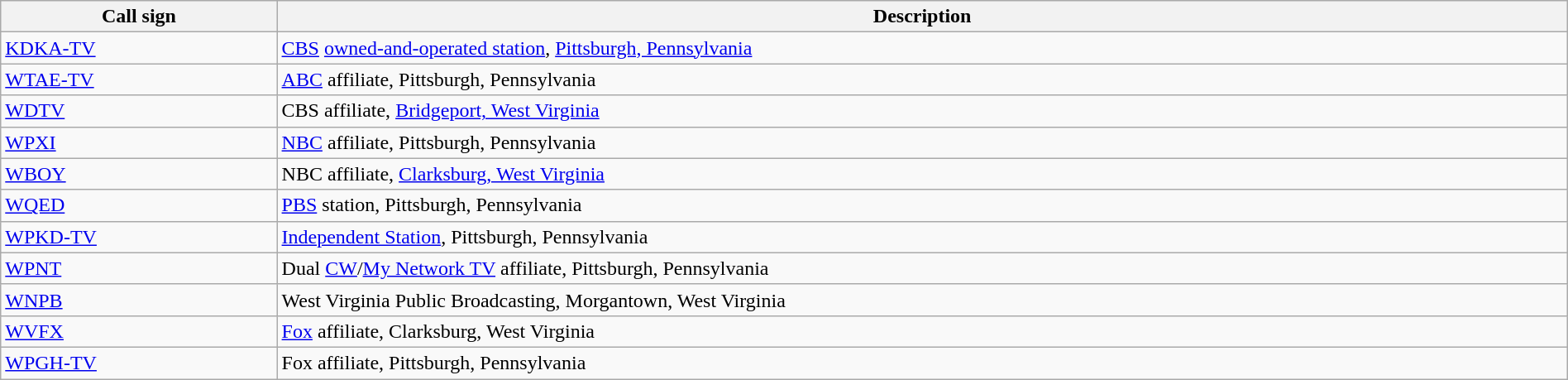<table class="wikitable" style="width:100%;">
<tr>
<th>Call sign</th>
<th>Description</th>
</tr>
<tr>
<td><a href='#'>KDKA-TV</a></td>
<td><a href='#'>CBS</a> <a href='#'>owned-and-operated station</a>, <a href='#'>Pittsburgh, Pennsylvania</a></td>
</tr>
<tr>
<td><a href='#'>WTAE-TV</a></td>
<td><a href='#'>ABC</a> affiliate, Pittsburgh, Pennsylvania</td>
</tr>
<tr>
<td><a href='#'>WDTV</a></td>
<td>CBS affiliate, <a href='#'>Bridgeport, West Virginia</a></td>
</tr>
<tr>
<td><a href='#'>WPXI</a></td>
<td><a href='#'>NBC</a> affiliate, Pittsburgh, Pennsylvania</td>
</tr>
<tr>
<td style="width:15%;"><a href='#'>WBOY</a></td>
<td style="width:70%;">NBC affiliate, <a href='#'>Clarksburg, West Virginia</a></td>
</tr>
<tr>
<td><a href='#'>WQED</a></td>
<td><a href='#'>PBS</a> station, Pittsburgh, Pennsylvania</td>
</tr>
<tr>
<td><a href='#'>WPKD-TV</a></td>
<td><a href='#'>Independent Station</a>, Pittsburgh, Pennsylvania</td>
</tr>
<tr>
<td><a href='#'>WPNT</a></td>
<td>Dual <a href='#'>CW</a>/<a href='#'>My Network TV</a> affiliate, Pittsburgh, Pennsylvania</td>
</tr>
<tr>
<td><a href='#'>WNPB</a></td>
<td>West Virginia Public Broadcasting, Morgantown, West Virginia</td>
</tr>
<tr>
<td><a href='#'>WVFX</a></td>
<td><a href='#'>Fox</a> affiliate, Clarksburg, West Virginia</td>
</tr>
<tr>
<td><a href='#'>WPGH-TV</a></td>
<td>Fox affiliate, Pittsburgh, Pennsylvania</td>
</tr>
</table>
